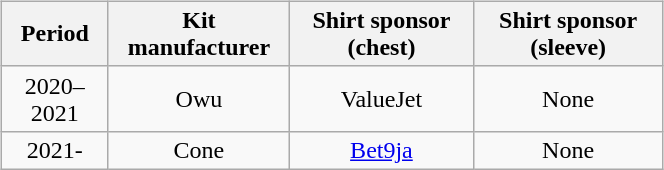<table style="width:480px; float:Left; padding-right: 1em; text-align:center">
<tr>
<td valign=top width=90%><br><table class="wikitable" style="text-align:center">
<tr>
<th>Period</th>
<th>Kit manufacturer</th>
<th>Shirt sponsor (chest)</th>
<th>Shirt sponsor (sleeve)</th>
</tr>
<tr>
<td>2020–2021</td>
<td rowspan="1">Owu</td>
<td rowspan="1">ValueJet</td>
<td rowspan="1">None</td>
</tr>
<tr>
<td>2021-</td>
<td rowspan="1">Cone</td>
<td rowspan="1"><a href='#'>Bet9ja</a></td>
<td rowspan="1">None</td>
</tr>
</table>
</td>
</tr>
</table>
